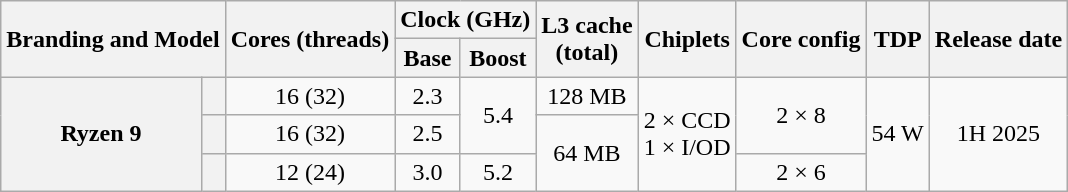<table class="wikitable nowrap" style="text-align:center;">
<tr>
<th colspan="2" rowspan="2">Branding and Model</th>
<th rowspan="2">Cores (threads)</th>
<th colspan="2">Clock (GHz)</th>
<th rowspan="2">L3 cache<br>(total)</th>
<th rowspan="2">Chiplets</th>
<th rowspan="2">Core config</th>
<th rowspan="2">TDP</th>
<th rowspan="2">Release date</th>
</tr>
<tr>
<th>Base</th>
<th>Boost</th>
</tr>
<tr>
<th rowspan="3">Ryzen 9</th>
<th></th>
<td>16 (32)</td>
<td>2.3</td>
<td rowspan="2">5.4</td>
<td>128 MB</td>
<td rowspan="3">2 × CCD<br>1 × I/OD</td>
<td rowspan="2">2 × 8</td>
<td rowspan="3">54 W</td>
<td rowspan="3">1H 2025</td>
</tr>
<tr>
<th></th>
<td>16 (32)</td>
<td>2.5</td>
<td rowspan="2">64 MB</td>
</tr>
<tr>
<th></th>
<td>12 (24)</td>
<td>3.0</td>
<td>5.2</td>
<td>2 × 6</td>
</tr>
</table>
